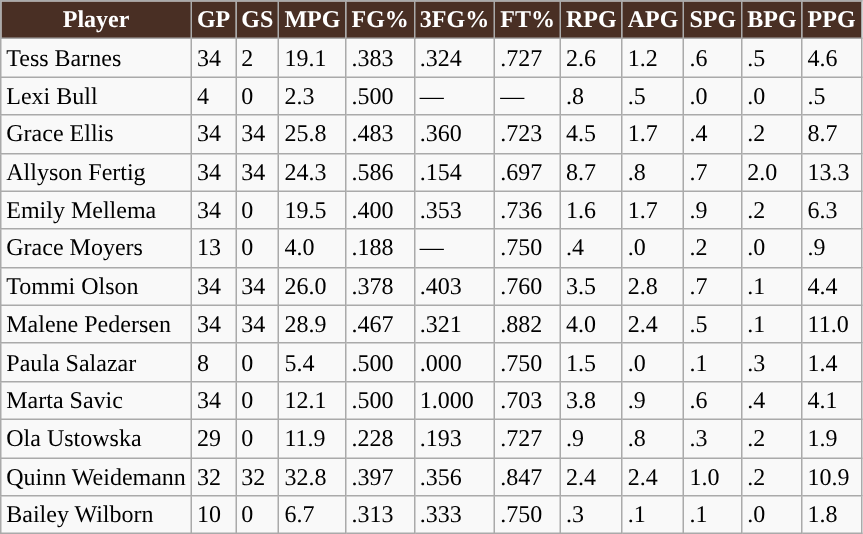<table class="wikitable sortable">
<tr>
<th style="background:#492f24; color:white">Player</th>
<th style="background:#492f24; color:white">GP</th>
<th style="background:#492f24; color:white">GS</th>
<th style="background:#492f24; color:white">MPG</th>
<th style="background:#492f24; color:white">FG%</th>
<th style="background:#492f24; color:white">3FG%</th>
<th style="background:#492f24; color:white">FT%</th>
<th style="background:#492f24; color:white;">RPG</th>
<th style="background:#492f24; color:white;">APG</th>
<th style="background:#492f24; color:white;">SPG</th>
<th style="background:#492f24; color:white;">BPG</th>
<th style="background:#492f24; color:white;">PPG</th>
</tr>
<tr>
<td>Tess Barnes</td>
<td>34</td>
<td>2</td>
<td>19.1</td>
<td>.383</td>
<td>.324</td>
<td>.727</td>
<td>2.6</td>
<td>1.2</td>
<td>.6</td>
<td>.5</td>
<td>4.6</td>
</tr>
<tr>
<td>Lexi Bull</td>
<td>4</td>
<td>0</td>
<td>2.3</td>
<td>.500</td>
<td>—</td>
<td>—</td>
<td>.8</td>
<td>.5</td>
<td>.0</td>
<td>.0</td>
<td>.5</td>
</tr>
<tr>
<td>Grace Ellis</td>
<td>34</td>
<td>34</td>
<td>25.8</td>
<td>.483</td>
<td>.360</td>
<td>.723</td>
<td>4.5</td>
<td>1.7</td>
<td>.4</td>
<td>.2</td>
<td>8.7</td>
</tr>
<tr>
<td>Allyson Fertig</td>
<td>34</td>
<td>34</td>
<td>24.3</td>
<td>.586</td>
<td>.154</td>
<td>.697</td>
<td>8.7</td>
<td>.8</td>
<td>.7</td>
<td>2.0</td>
<td>13.3</td>
</tr>
<tr>
<td>Emily Mellema</td>
<td>34</td>
<td>0</td>
<td>19.5</td>
<td>.400</td>
<td>.353</td>
<td>.736</td>
<td>1.6</td>
<td>1.7</td>
<td>.9</td>
<td>.2</td>
<td>6.3</td>
</tr>
<tr>
<td>Grace Moyers</td>
<td>13</td>
<td>0</td>
<td>4.0</td>
<td>.188</td>
<td>—</td>
<td>.750</td>
<td>.4</td>
<td>.0</td>
<td>.2</td>
<td>.0</td>
<td>.9</td>
</tr>
<tr>
<td>Tommi Olson</td>
<td>34</td>
<td>34</td>
<td>26.0</td>
<td>.378</td>
<td>.403</td>
<td>.760</td>
<td>3.5</td>
<td>2.8</td>
<td>.7</td>
<td>.1</td>
<td>4.4</td>
</tr>
<tr>
<td>Malene Pedersen</td>
<td>34</td>
<td>34</td>
<td>28.9</td>
<td>.467</td>
<td>.321</td>
<td>.882</td>
<td>4.0</td>
<td>2.4</td>
<td>.5</td>
<td>.1</td>
<td>11.0</td>
</tr>
<tr>
<td>Paula Salazar</td>
<td>8</td>
<td>0</td>
<td>5.4</td>
<td>.500</td>
<td>.000</td>
<td>.750</td>
<td>1.5</td>
<td>.0</td>
<td>.1</td>
<td>.3</td>
<td>1.4</td>
</tr>
<tr>
<td>Marta Savic</td>
<td>34</td>
<td>0</td>
<td>12.1</td>
<td>.500</td>
<td>1.000</td>
<td>.703</td>
<td>3.8</td>
<td>.9</td>
<td>.6</td>
<td>.4</td>
<td>4.1</td>
</tr>
<tr>
<td>Ola Ustowska</td>
<td>29</td>
<td>0</td>
<td>11.9</td>
<td>.228</td>
<td>.193</td>
<td>.727</td>
<td>.9</td>
<td>.8</td>
<td>.3</td>
<td>.2</td>
<td>1.9</td>
</tr>
<tr>
<td>Quinn Weidemann</td>
<td>32</td>
<td>32</td>
<td>32.8</td>
<td>.397</td>
<td>.356</td>
<td>.847</td>
<td>2.4</td>
<td>2.4</td>
<td>1.0</td>
<td>.2</td>
<td>10.9</td>
</tr>
<tr>
<td>Bailey Wilborn</td>
<td>10</td>
<td>0</td>
<td>6.7</td>
<td>.313</td>
<td>.333</td>
<td>.750</td>
<td>.3</td>
<td>.1</td>
<td>.1</td>
<td>.0</td>
<td>1.8</td>
</tr>
</table>
